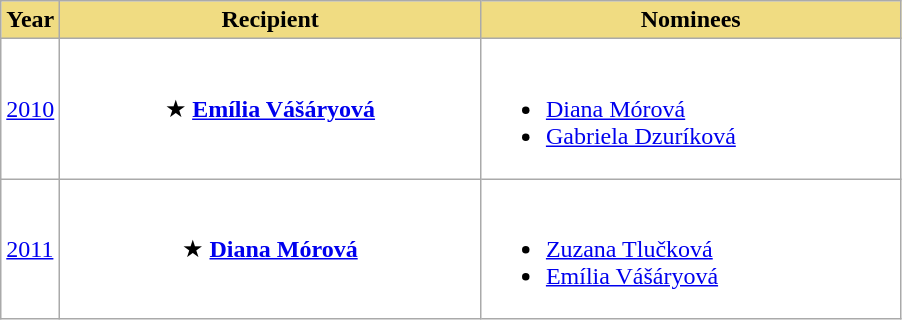<table class=wikitable sortable style="background:white">
<tr>
<th style=background:#F0DC82>Year</th>
<th style=background:#F0DC82 width=273>Recipient</th>
<th style=background:#F0DC82 width=273>Nominees</th>
</tr>
<tr>
<td><a href='#'>2010</a></td>
<td align=center>★ <strong><a href='#'>Emília Vášáryová</a></strong></td>
<td><br><ul><li><a href='#'>Diana Mórová</a></li><li><a href='#'>Gabriela Dzuríková</a></li></ul></td>
</tr>
<tr>
<td><a href='#'>2011</a></td>
<td align=center>★ <strong><a href='#'>Diana Mórová</a></strong></td>
<td><br><ul><li><a href='#'>Zuzana Tlučková</a></li><li><a href='#'>Emília Vášáryová</a></li></ul></td>
</tr>
</table>
